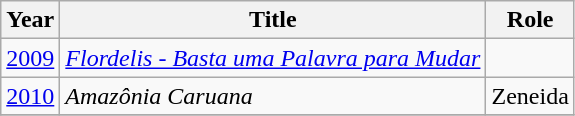<table class="wikitable">
<tr>
<th>Year</th>
<th>Title</th>
<th>Role</th>
</tr>
<tr>
<td><a href='#'>2009</a></td>
<td><em><a href='#'>Flordelis - Basta uma Palavra para Mudar</a></em></td>
<td></td>
</tr>
<tr>
<td><a href='#'>2010</a></td>
<td><em>Amazônia Caruana</em></td>
<td>Zeneida</td>
</tr>
<tr>
</tr>
</table>
